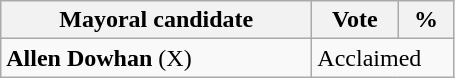<table class="wikitable">
<tr>
<th width="200px">Mayoral candidate</th>
<th width="50px">Vote</th>
<th width="30px">%</th>
</tr>
<tr>
<td><strong>Allen Dowhan</strong> (X)</td>
<td colspan="2">Acclaimed</td>
</tr>
</table>
